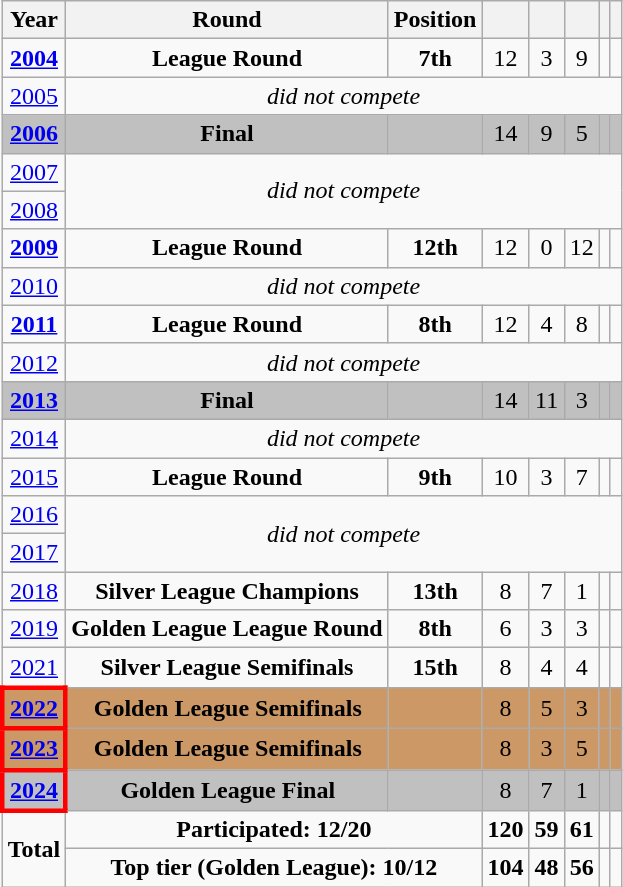<table class="wikitable" style="text-align:center">
<tr>
<th>Year</th>
<th>Round</th>
<th>Position</th>
<th></th>
<th></th>
<th></th>
<th></th>
<th></th>
</tr>
<tr>
<td> <strong><a href='#'>2004</a></strong></td>
<td><strong>League Round</strong></td>
<td><strong>7th</strong></td>
<td>12</td>
<td>3</td>
<td>9</td>
<td></td>
<td></td>
</tr>
<tr>
<td> <a href='#'>2005</a></td>
<td colspan="7"><em>did not compete</em></td>
</tr>
<tr bgcolor=silver>
<td> <strong><a href='#'>2006</a></strong></td>
<td><strong>Final</strong></td>
<td></td>
<td>14</td>
<td>9</td>
<td>5</td>
<td></td>
<td></td>
</tr>
<tr>
<td> <a href='#'>2007</a></td>
<td colspan="7" rowspan="2"><em>did not compete</em></td>
</tr>
<tr>
<td> <a href='#'>2008</a></td>
</tr>
<tr>
<td> <strong><a href='#'>2009</a></strong></td>
<td><strong>League Round</strong></td>
<td><strong>12th</strong></td>
<td>12</td>
<td>0</td>
<td>12</td>
<td></td>
<td></td>
</tr>
<tr>
<td> <a href='#'>2010</a></td>
<td colspan="7"><em>did not compete</em></td>
</tr>
<tr>
<td> <strong><a href='#'>2011</a></strong></td>
<td><strong>League Round</strong></td>
<td><strong>8th</strong></td>
<td>12</td>
<td>4</td>
<td>8</td>
<td></td>
<td></td>
</tr>
<tr>
<td> <a href='#'>2012</a></td>
<td colspan="7"><em>did not compete</em></td>
</tr>
<tr bgcolor=silver>
<td> <strong><a href='#'>2013</a></strong></td>
<td><strong>Final</strong></td>
<td></td>
<td>14</td>
<td>11</td>
<td>3</td>
<td></td>
<td></td>
</tr>
<tr>
<td> <a href='#'>2014</a></td>
<td colspan="7"><em>did not compete</em></td>
</tr>
<tr>
<td> <a href='#'>2015</a></td>
<td><strong>League Round</strong></td>
<td><strong>9th</strong></td>
<td>10</td>
<td>3</td>
<td>7</td>
<td></td>
<td></td>
</tr>
<tr>
<td> <a href='#'>2016</a></td>
<td colspan="7" rowspan="2"><em>did not compete</em></td>
</tr>
<tr>
<td> <a href='#'>2017</a></td>
</tr>
<tr>
<td> <a href='#'>2018</a></td>
<td><strong>Silver League Champions</strong></td>
<td><strong>13th</strong></td>
<td>8</td>
<td>7</td>
<td>1</td>
<td></td>
<td></td>
</tr>
<tr>
<td> <a href='#'>2019</a></td>
<td><strong>Golden League League Round</strong></td>
<td><strong>8th</strong></td>
<td>6</td>
<td>3</td>
<td>3</td>
<td></td>
<td></td>
</tr>
<tr>
<td> <a href='#'>2021</a></td>
<td><strong>Silver League Semifinals</strong></td>
<td><strong>15th</strong></td>
<td>8</td>
<td>4</td>
<td>4</td>
<td></td>
<td></td>
</tr>
<tr bgcolor=cc9966>
<td style="border: 3px solid red"> <strong><a href='#'>2022</a></strong></td>
<td><strong>Golden League Semifinals</strong></td>
<td></td>
<td>8</td>
<td>5</td>
<td>3</td>
<td></td>
<td></td>
</tr>
<tr bgcolor=cc9966>
<td style="border: 3px solid red"> <strong><a href='#'>2023</a></strong></td>
<td><strong>Golden League Semifinals</strong></td>
<td></td>
<td>8</td>
<td>3</td>
<td>5</td>
<td></td>
<td></td>
</tr>
<tr bgcolor=silver>
<td style="border: 3px solid red"> <strong><a href='#'>2024</a></strong></td>
<td><strong>Golden League Final</strong></td>
<td></td>
<td>8</td>
<td>7</td>
<td>1</td>
<td></td>
<td></td>
</tr>
<tr>
<td rowspan=2><strong>Total</strong></td>
<td colspan=2><strong>Participated: 12/20</strong></td>
<td><strong>120</strong></td>
<td><strong>59</strong></td>
<td><strong>61</strong></td>
<td><strong> </strong></td>
<td><strong> </strong></td>
</tr>
<tr>
<td colspan=2><strong>Top tier (Golden League): 10/12</strong></td>
<td><strong>104</strong></td>
<td><strong>48</strong></td>
<td><strong>56</strong></td>
<td><strong> </strong></td>
<td><strong> </strong></td>
</tr>
</table>
